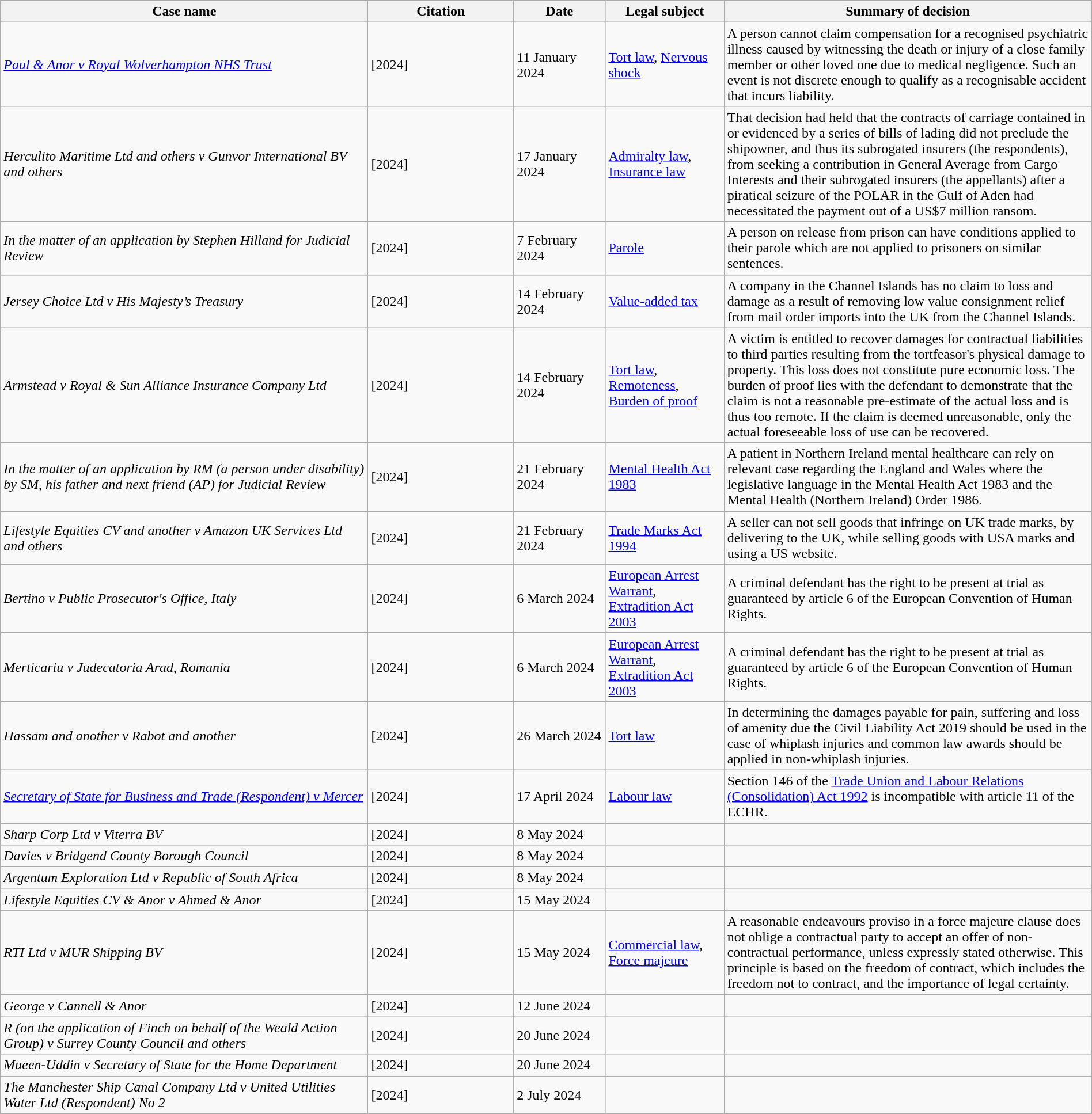<table class="wikitable sortable" style="margin: 1em auto 1em auto;">
<tr bgcolor=#DDDDDD align=center>
<th width=1200px>Case name</th>
<th width=420px>Citation</th>
<th width=200px>Date</th>
<th width=250px>Legal subject</th>
<th width=1200px>Summary of decision</th>
</tr>
<tr>
<td><em><a href='#'>Paul & Anor v Royal Wolverhampton NHS Trust</a></em></td>
<td>[2024] </td>
<td>11 January 2024</td>
<td><a href='#'>Tort law</a>, <a href='#'>Nervous shock</a></td>
<td>A person cannot claim compensation for a recognised psychiatric illness caused by witnessing the death or injury of a close family member or other loved one due to medical negligence. Such an event is not discrete enough to qualify as a recognisable accident that incurs liability.</td>
</tr>
<tr>
<td><em>Herculito Maritime Ltd and others v Gunvor International BV and others</em></td>
<td>[2024] </td>
<td>17 January 2024</td>
<td><a href='#'>Admiralty law</a>, <a href='#'>Insurance law</a></td>
<td>That decision had held that the contracts of carriage contained in or evidenced by a series of bills of lading did not preclude the shipowner, and thus its subrogated insurers (the respondents), from seeking a contribution in General Average from Cargo Interests and their subrogated insurers (the appellants) after a piratical seizure of the POLAR in the Gulf of Aden had necessitated the payment out of a US$7 million ransom.</td>
</tr>
<tr>
<td><em>In the matter of an application by Stephen Hilland for Judicial Review</em></td>
<td>[2024] </td>
<td>7 February 2024</td>
<td><a href='#'>Parole</a></td>
<td>A person on release from prison can have conditions applied to their parole which  are not applied to prisoners on similar sentences.</td>
</tr>
<tr>
<td><em>Jersey Choice Ltd v His Majesty’s Treasury</em></td>
<td>[2024] </td>
<td>14 February 2024</td>
<td><a href='#'>Value-added tax</a></td>
<td>A company in the Channel Islands has no claim to loss and damage as a result of removing low value consignment relief from mail order imports into the UK from the Channel Islands.</td>
</tr>
<tr>
<td><em>Armstead v Royal & Sun Alliance Insurance Company Ltd</em></td>
<td>[2024] </td>
<td>14 February 2024</td>
<td><a href='#'>Tort law</a>, <a href='#'>Remoteness</a>, <a href='#'>Burden of proof</a></td>
<td>A victim is entitled to recover damages for contractual liabilities to third parties resulting from the tortfeasor's physical damage to property. This loss does not constitute pure economic loss. The burden of proof lies with the defendant to demonstrate that the claim is not a reasonable pre-estimate of the actual loss and is thus too remote. If the claim is deemed unreasonable, only the actual foreseeable loss of use can be recovered.</td>
</tr>
<tr>
<td><em>In the matter of an application by RM (a person under disability) by SM, his father and next friend (AP) for Judicial Review</em></td>
<td>[2024] </td>
<td>21 February 2024</td>
<td><a href='#'>Mental Health Act 1983</a></td>
<td>A patient in Northern Ireland mental healthcare can rely on relevant case regarding the England and Wales where the legislative language in the Mental Health Act 1983 and the Mental Health (Northern Ireland) Order 1986.</td>
</tr>
<tr>
<td><em>Lifestyle Equities CV and another v Amazon UK Services Ltd and others</em></td>
<td>[2024] </td>
<td>21 February 2024</td>
<td><a href='#'>Trade Marks Act 1994</a></td>
<td>A seller can not sell goods that infringe on UK trade marks, by delivering to the UK, while selling goods with USA marks and using a US website.</td>
</tr>
<tr>
<td><em>Bertino v Public Prosecutor's Office, Italy</em></td>
<td>[2024] </td>
<td>6 March 2024</td>
<td><a href='#'>European Arrest Warrant</a>, <a href='#'>Extradition Act 2003</a></td>
<td>A criminal defendant has the right to be present at trial as guaranteed by article 6 of the European Convention of Human Rights.</td>
</tr>
<tr>
<td><em>Merticariu v Judecatoria Arad, Romania</em></td>
<td>[2024] </td>
<td>6 March 2024</td>
<td><a href='#'>European Arrest Warrant</a>, <a href='#'>Extradition Act 2003</a></td>
<td>A criminal defendant has the right to be present at trial as guaranteed by article 6 of the European Convention of Human Rights.</td>
</tr>
<tr>
<td><em>Hassam and another v Rabot and another</em></td>
<td>[2024] </td>
<td>26 March 2024</td>
<td><a href='#'>Tort law</a></td>
<td>In determining the damages payable for pain, suffering and loss of amenity due  the Civil Liability Act 2019 should be used in the case of whiplash injuries and common law awards should be applied in non-whiplash injuries.</td>
</tr>
<tr>
<td><em><a href='#'>Secretary of State for Business and Trade (Respondent) v Mercer</a></em></td>
<td>[2024] </td>
<td>17 April 2024</td>
<td><a href='#'>Labour law</a></td>
<td>Section 146 of the <a href='#'>Trade Union and Labour Relations (Consolidation) Act 1992</a> is incompatible with article 11 of the ECHR.</td>
</tr>
<tr>
<td><em>Sharp Corp Ltd v Viterra BV</em></td>
<td>[2024] </td>
<td>8 May 2024</td>
<td></td>
<td></td>
</tr>
<tr>
<td><em>Davies v Bridgend County Borough Council</em></td>
<td>[2024] </td>
<td>8 May 2024</td>
<td></td>
<td></td>
</tr>
<tr>
<td><em>Argentum Exploration Ltd v Republic of South Africa</em></td>
<td>[2024] </td>
<td>8 May 2024</td>
<td></td>
<td></td>
</tr>
<tr>
<td><em>Lifestyle Equities CV & Anor v Ahmed & Anor</em></td>
<td>[2024] </td>
<td>15 May 2024</td>
<td></td>
<td></td>
</tr>
<tr>
<td><em>RTI Ltd v MUR Shipping BV</em></td>
<td>[2024] </td>
<td>15 May 2024</td>
<td><a href='#'>Commercial law</a>, <a href='#'>Force majeure</a></td>
<td>A reasonable endeavours proviso in a force majeure clause does not oblige a contractual party to accept an offer of non-contractual performance, unless expressly stated otherwise. This principle is based on the freedom of contract, which includes the freedom not to contract, and the importance of legal certainty.</td>
</tr>
<tr>
<td><em>George v Cannell & Anor</em></td>
<td>[2024] </td>
<td>12 June 2024</td>
<td></td>
<td></td>
</tr>
<tr>
<td><em>R (on the application of Finch on behalf of the Weald Action Group) v Surrey County Council and others</em></td>
<td>[2024] </td>
<td>20 June 2024</td>
<td></td>
<td></td>
</tr>
<tr>
<td><em>Mueen-Uddin v Secretary of State for the Home Department</em></td>
<td>[2024] </td>
<td>20 June 2024</td>
<td></td>
<td></td>
</tr>
<tr>
<td><em>The Manchester Ship Canal Company Ltd v United Utilities Water Ltd (Respondent) No 2</em></td>
<td>[2024] </td>
<td>2 July 2024</td>
<td></td>
<td></td>
</tr>
</table>
